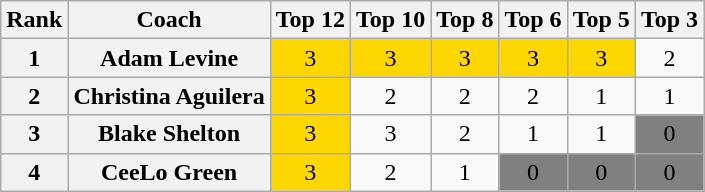<table class="wikitable" style="text-align:center">
<tr>
<th>Rank</th>
<th>Coach</th>
<th>Top 12</th>
<th>Top 10</th>
<th>Top 8</th>
<th>Top 6</th>
<th>Top 5</th>
<th>Top 3</th>
</tr>
<tr>
<th>1</th>
<th>Adam Levine</th>
<td style="background:gold">3</td>
<td style="background:gold">3</td>
<td style="background:gold">3</td>
<td style="background:gold">3</td>
<td style="background:gold">3</td>
<td>2</td>
</tr>
<tr>
<th>2</th>
<th>Christina Aguilera</th>
<td style="background:gold">3</td>
<td>2</td>
<td>2</td>
<td>2</td>
<td>1</td>
<td>1</td>
</tr>
<tr>
<th>3</th>
<th>Blake Shelton</th>
<td style="background:gold">3</td>
<td>3</td>
<td>2</td>
<td>1</td>
<td>1</td>
<td style="background:grey">0</td>
</tr>
<tr>
<th>4</th>
<th>CeeLo Green</th>
<td style="background:gold">3</td>
<td>2</td>
<td>1</td>
<td style="background:grey">0</td>
<td style="background:grey">0</td>
<td style="background:grey">0</td>
</tr>
</table>
